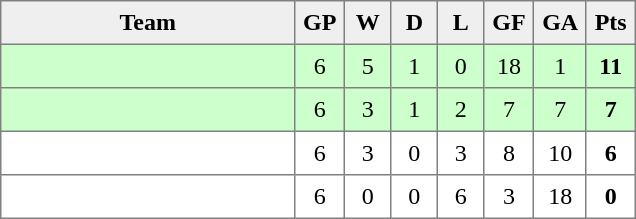<table style=border-collapse:collapse border=1 cellspacing=0 cellpadding=5>
<tr align=center bgcolor=#efefef>
<th width=185>Team</th>
<th width=20>GP</th>
<th width=20>W</th>
<th width=20>D</th>
<th width=20>L</th>
<th width=20>GF</th>
<th width=20>GA</th>
<th width=20>Pts</th>
</tr>
<tr bgcolor=#ccffcc align=center>
<td style="text-align:left;"></td>
<td>6</td>
<td>5</td>
<td>1</td>
<td>0</td>
<td>18</td>
<td>1</td>
<td><strong>11</strong></td>
</tr>
<tr bgcolor=#ccffcc align=center>
<td style="text-align:left;"></td>
<td>6</td>
<td>3</td>
<td>1</td>
<td>2</td>
<td>7</td>
<td>7</td>
<td><strong>7</strong></td>
</tr>
<tr align=center>
<td style="text-align:left;"></td>
<td>6</td>
<td>3</td>
<td>0</td>
<td>3</td>
<td>8</td>
<td>10</td>
<td><strong>6</strong></td>
</tr>
<tr align=center>
<td style="text-align:left;"></td>
<td>6</td>
<td>0</td>
<td>0</td>
<td>6</td>
<td>3</td>
<td>18</td>
<td><strong>0</strong></td>
</tr>
</table>
